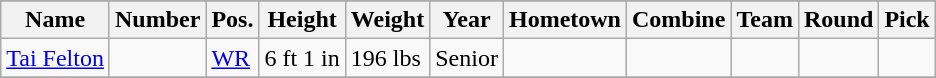<table class="wikitable sortable collapsible">
<tr>
</tr>
<tr>
<th>Name</th>
<th>Number</th>
<th>Pos.</th>
<th>Height</th>
<th>Weight</th>
<th>Year</th>
<th>Hometown</th>
<th>Combine</th>
<th>Team</th>
<th>Round</th>
<th>Pick</th>
</tr>
<tr>
<td><a href='#'>Tai Felton</a></td>
<td></td>
<td><a href='#'>WR</a></td>
<td>6 ft 1 in</td>
<td>196 lbs</td>
<td>Senior</td>
<td></td>
<td></td>
<td></td>
<td></td>
<td></td>
</tr>
<tr>
</tr>
</table>
